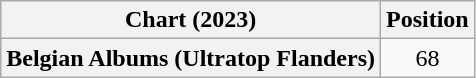<table class="wikitable plainrowheaders" style="text-align:center">
<tr>
<th scope="col">Chart (2023)</th>
<th scope="col">Position</th>
</tr>
<tr>
<th scope="row">Belgian Albums (Ultratop Flanders)</th>
<td>68</td>
</tr>
</table>
